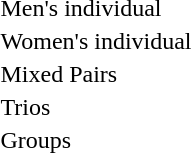<table>
<tr>
<td>Men's individual</td>
<td></td>
<td></td>
<td></td>
</tr>
<tr>
<td>Women's individual</td>
<td></td>
<td></td>
<td></td>
</tr>
<tr>
<td>Mixed Pairs</td>
<td></td>
<td></td>
<td></td>
</tr>
<tr>
<td>Trios</td>
<td></td>
<td></td>
<td></td>
</tr>
<tr>
<td>Groups</td>
<td></td>
<td></td>
<td></td>
</tr>
</table>
